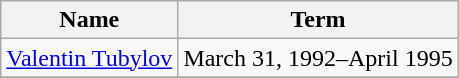<table class="wikitable">
<tr>
<th>Name</th>
<th>Term</th>
</tr>
<tr>
<td><a href='#'>Valentin Tubylov</a></td>
<td>March 31, 1992–April 1995</td>
</tr>
<tr>
</tr>
</table>
